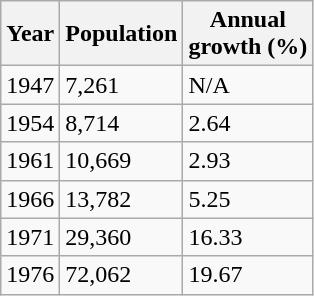<table class="wikitable">
<tr>
<th>Year</th>
<th>Population</th>
<th>Annual<br>growth (%)</th>
</tr>
<tr>
<td>1947</td>
<td>7,261</td>
<td>N/A</td>
</tr>
<tr>
<td>1954</td>
<td>8,714</td>
<td>2.64</td>
</tr>
<tr>
<td>1961</td>
<td>10,669</td>
<td>2.93</td>
</tr>
<tr>
<td>1966</td>
<td>13,782</td>
<td>5.25</td>
</tr>
<tr>
<td>1971</td>
<td>29,360</td>
<td>16.33</td>
</tr>
<tr>
<td>1976</td>
<td>72,062</td>
<td>19.67</td>
</tr>
</table>
